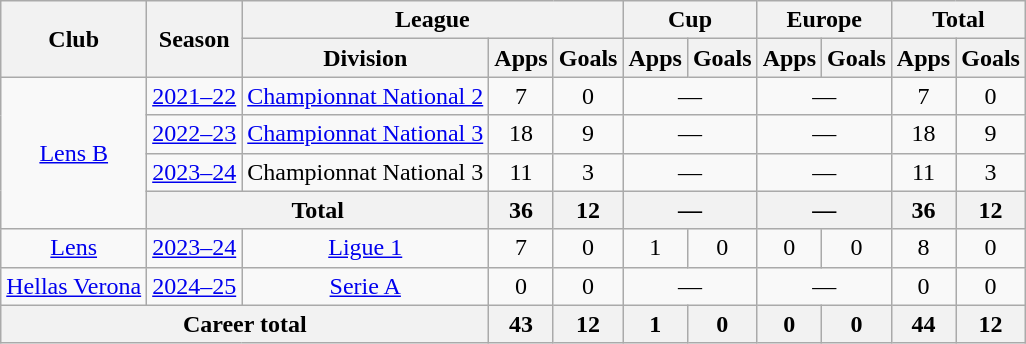<table class="wikitable" style="text-align:center">
<tr>
<th rowspan="2">Club</th>
<th rowspan="2">Season</th>
<th colspan="3">League</th>
<th colspan="2">Cup</th>
<th colspan="2">Europe</th>
<th colspan="2">Total</th>
</tr>
<tr>
<th>Division</th>
<th>Apps</th>
<th>Goals</th>
<th>Apps</th>
<th>Goals</th>
<th>Apps</th>
<th>Goals</th>
<th>Apps</th>
<th>Goals</th>
</tr>
<tr>
<td rowspan="4"><a href='#'>Lens B</a></td>
<td><a href='#'>2021–22</a></td>
<td><a href='#'>Championnat National 2</a></td>
<td>7</td>
<td>0</td>
<td colspan="2">—</td>
<td colspan="2">—</td>
<td>7</td>
<td>0</td>
</tr>
<tr>
<td><a href='#'>2022–23</a></td>
<td><a href='#'>Championnat National 3</a></td>
<td>18</td>
<td>9</td>
<td colspan="2">—</td>
<td colspan="2">—</td>
<td>18</td>
<td>9</td>
</tr>
<tr>
<td><a href='#'>2023–24</a></td>
<td>Championnat National 3</td>
<td>11</td>
<td>3</td>
<td colspan="2">—</td>
<td colspan="2">—</td>
<td>11</td>
<td>3</td>
</tr>
<tr>
<th colspan="2">Total</th>
<th>36</th>
<th>12</th>
<th colspan="2">—</th>
<th colspan="2">—</th>
<th>36</th>
<th>12</th>
</tr>
<tr>
<td><a href='#'>Lens</a></td>
<td><a href='#'>2023–24</a></td>
<td><a href='#'>Ligue 1</a></td>
<td>7</td>
<td>0</td>
<td>1</td>
<td>0</td>
<td>0</td>
<td>0</td>
<td>8</td>
<td>0</td>
</tr>
<tr>
<td><a href='#'>Hellas Verona</a></td>
<td><a href='#'>2024–25</a></td>
<td><a href='#'>Serie A</a></td>
<td>0</td>
<td>0</td>
<td colspan="2">—</td>
<td colspan="2">—</td>
<td>0</td>
<td>0</td>
</tr>
<tr>
<th colspan="3">Career total</th>
<th>43</th>
<th>12</th>
<th>1</th>
<th>0</th>
<th>0</th>
<th>0</th>
<th>44</th>
<th>12</th>
</tr>
</table>
